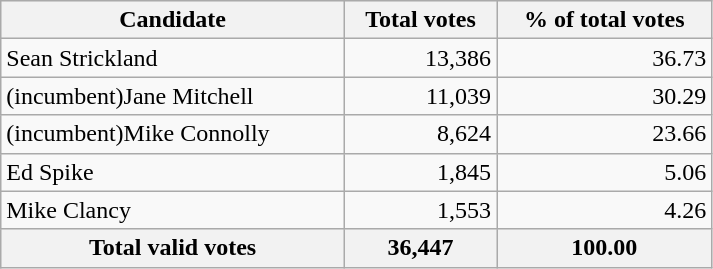<table style="width:475px;" class="wikitable">
<tr bgcolor="#EEEEEE">
<th align="left">Candidate</th>
<th align="right">Total votes</th>
<th align="right">% of total votes</th>
</tr>
<tr>
<td align="left">Sean Strickland</td>
<td align="right">13,386</td>
<td align="right">36.73</td>
</tr>
<tr>
<td align="left">(incumbent)Jane Mitchell</td>
<td align="right">11,039</td>
<td align="right">30.29</td>
</tr>
<tr>
<td align="left">(incumbent)Mike Connolly</td>
<td align="right">8,624</td>
<td align="right">23.66</td>
</tr>
<tr>
<td align="left">Ed Spike</td>
<td align="right">1,845</td>
<td align="right">5.06</td>
</tr>
<tr>
<td align="left">Mike Clancy</td>
<td align="right">1,553</td>
<td align="right">4.26</td>
</tr>
<tr bgcolor="#EEEEEE">
<th align="left">Total valid votes</th>
<th align="right">36,447</th>
<th align="right">100.00</th>
</tr>
</table>
